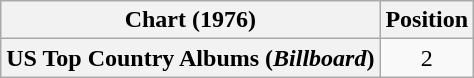<table class="wikitable plainrowheaders" style="text-align:center">
<tr>
<th scope="col">Chart (1976)</th>
<th scope="col">Position</th>
</tr>
<tr>
<th scope="row">US Top Country Albums (<em>Billboard</em>)</th>
<td>2</td>
</tr>
</table>
